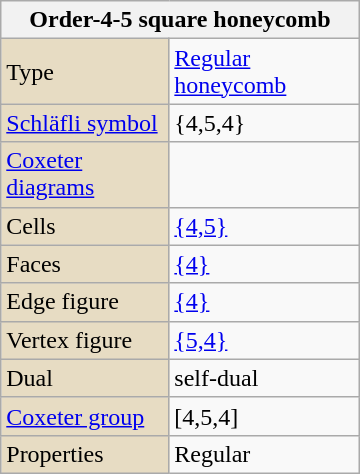<table class="wikitable" align="right" style="margin-left:10px" width=240>
<tr>
<th bgcolor=#e7dcc3 colspan=2>Order-4-5 square honeycomb</th>
</tr>
<tr>
<td bgcolor=#e7dcc3>Type</td>
<td><a href='#'>Regular honeycomb</a></td>
</tr>
<tr>
<td bgcolor=#e7dcc3><a href='#'>Schläfli symbol</a></td>
<td>{4,5,4}</td>
</tr>
<tr>
<td bgcolor=#e7dcc3><a href='#'>Coxeter diagrams</a></td>
<td></td>
</tr>
<tr>
<td bgcolor=#e7dcc3>Cells</td>
<td><a href='#'>{4,5}</a> </td>
</tr>
<tr>
<td bgcolor=#e7dcc3>Faces</td>
<td><a href='#'>{4}</a></td>
</tr>
<tr>
<td bgcolor=#e7dcc3>Edge figure</td>
<td><a href='#'>{4}</a></td>
</tr>
<tr>
<td bgcolor=#e7dcc3>Vertex figure</td>
<td><a href='#'>{5,4}</a></td>
</tr>
<tr>
<td bgcolor=#e7dcc3>Dual</td>
<td>self-dual</td>
</tr>
<tr>
<td bgcolor=#e7dcc3><a href='#'>Coxeter group</a></td>
<td>[4,5,4]</td>
</tr>
<tr>
<td bgcolor=#e7dcc3>Properties</td>
<td>Regular</td>
</tr>
</table>
